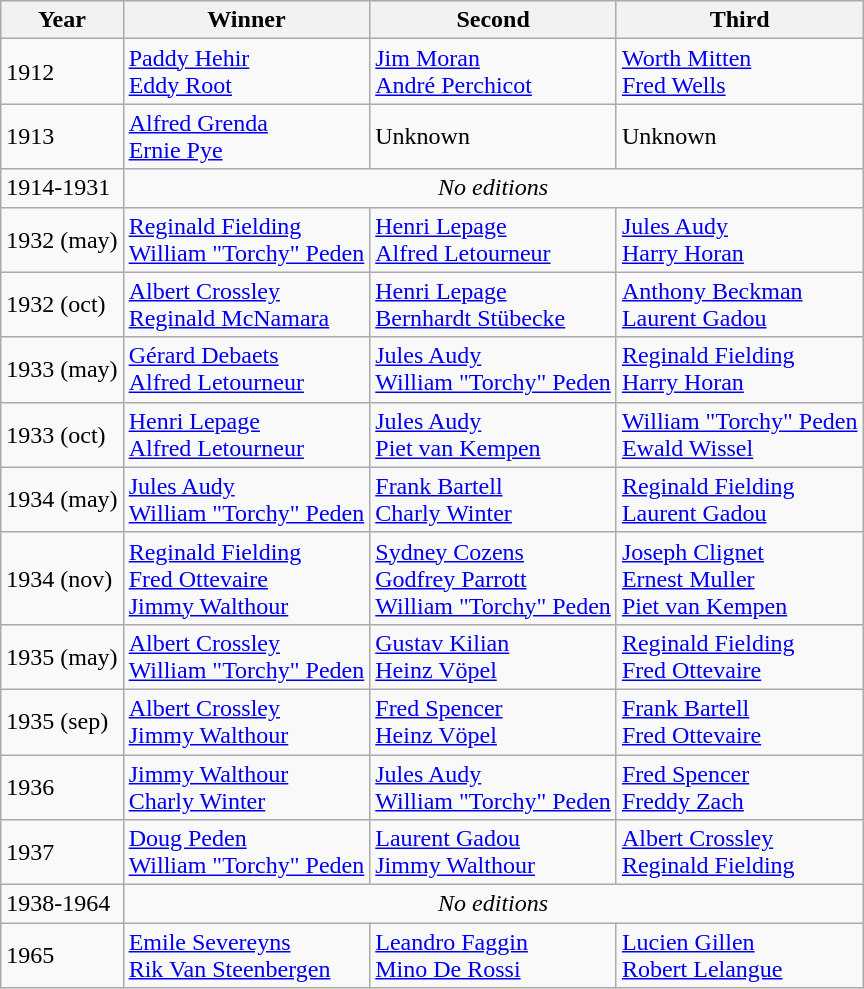<table class="wikitable">
<tr>
<th>Year</th>
<th>Winner</th>
<th>Second</th>
<th>Third</th>
</tr>
<tr>
<td>1912</td>
<td> <a href='#'>Paddy Hehir</a><br> <a href='#'>Eddy Root</a></td>
<td> <a href='#'>Jim Moran</a><br> <a href='#'>André Perchicot</a></td>
<td> <a href='#'>Worth Mitten</a><br> <a href='#'>Fred Wells</a></td>
</tr>
<tr>
<td>1913</td>
<td> <a href='#'>Alfred Grenda</a><br> <a href='#'>Ernie Pye</a></td>
<td>Unknown</td>
<td>Unknown</td>
</tr>
<tr>
<td>1914-1931</td>
<td colspan="3;" align="center"><em>No editions</em></td>
</tr>
<tr>
<td>1932 (may)</td>
<td> <a href='#'>Reginald Fielding</a><br> <a href='#'>William "Torchy" Peden</a></td>
<td> <a href='#'>Henri Lepage</a><br> <a href='#'>Alfred Letourneur</a></td>
<td> <a href='#'>Jules Audy</a><br> <a href='#'>Harry Horan</a></td>
</tr>
<tr>
<td>1932 (oct)</td>
<td> <a href='#'>Albert Crossley</a><br> <a href='#'>Reginald McNamara</a></td>
<td> <a href='#'>Henri Lepage</a><br> <a href='#'>Bernhardt Stübecke</a></td>
<td> <a href='#'>Anthony Beckman</a><br> <a href='#'>Laurent Gadou</a></td>
</tr>
<tr>
<td>1933 (may)</td>
<td> <a href='#'>Gérard Debaets</a><br> <a href='#'>Alfred Letourneur</a></td>
<td> <a href='#'>Jules Audy</a><br> <a href='#'>William "Torchy" Peden</a></td>
<td> <a href='#'>Reginald Fielding</a><br> <a href='#'>Harry Horan</a></td>
</tr>
<tr>
<td>1933 (oct)</td>
<td> <a href='#'>Henri Lepage</a><br> <a href='#'>Alfred Letourneur</a></td>
<td> <a href='#'>Jules Audy</a><br> <a href='#'>Piet van Kempen</a></td>
<td> <a href='#'>William "Torchy" Peden</a><br> <a href='#'>Ewald Wissel</a></td>
</tr>
<tr>
<td>1934 (may)</td>
<td> <a href='#'>Jules Audy</a><br> <a href='#'>William "Torchy" Peden</a></td>
<td> <a href='#'>Frank Bartell</a><br> <a href='#'>Charly Winter</a></td>
<td> <a href='#'>Reginald Fielding</a><br> <a href='#'>Laurent Gadou</a></td>
</tr>
<tr>
<td>1934 (nov)</td>
<td> <a href='#'>Reginald Fielding</a><br> <a href='#'>Fred Ottevaire</a><br> <a href='#'>Jimmy Walthour</a></td>
<td> <a href='#'>Sydney Cozens</a><br> <a href='#'>Godfrey Parrott</a><br> <a href='#'>William "Torchy" Peden</a></td>
<td> <a href='#'>Joseph Clignet</a><br> <a href='#'>Ernest Muller</a><br> <a href='#'>Piet van Kempen</a></td>
</tr>
<tr>
<td>1935 (may)</td>
<td> <a href='#'>Albert Crossley</a><br> <a href='#'>William "Torchy" Peden</a></td>
<td> <a href='#'>Gustav Kilian</a><br> <a href='#'>Heinz Vöpel</a></td>
<td> <a href='#'>Reginald Fielding</a><br> <a href='#'>Fred Ottevaire</a></td>
</tr>
<tr>
<td>1935 (sep)</td>
<td> <a href='#'>Albert Crossley</a><br> <a href='#'>Jimmy Walthour</a></td>
<td> <a href='#'>Fred Spencer</a><br> <a href='#'>Heinz Vöpel</a></td>
<td> <a href='#'>Frank Bartell</a><br> <a href='#'>Fred Ottevaire</a></td>
</tr>
<tr>
<td>1936</td>
<td> <a href='#'>Jimmy Walthour</a><br> <a href='#'>Charly Winter</a></td>
<td> <a href='#'>Jules Audy</a><br> <a href='#'>William "Torchy" Peden</a></td>
<td> <a href='#'>Fred Spencer</a><br> <a href='#'>Freddy Zach</a></td>
</tr>
<tr>
<td>1937</td>
<td> <a href='#'>Doug Peden</a><br> <a href='#'>William "Torchy" Peden</a></td>
<td> <a href='#'>Laurent Gadou</a><br> <a href='#'>Jimmy Walthour</a></td>
<td> <a href='#'>Albert Crossley</a><br> <a href='#'>Reginald Fielding</a></td>
</tr>
<tr>
<td>1938-1964</td>
<td colspan="3;" align="center"><em>No editions</em></td>
</tr>
<tr>
<td>1965</td>
<td> <a href='#'>Emile Severeyns</a><br> <a href='#'>Rik Van Steenbergen</a></td>
<td> <a href='#'>Leandro Faggin</a><br> <a href='#'>Mino De Rossi</a></td>
<td> <a href='#'>Lucien Gillen</a><br> <a href='#'>Robert Lelangue</a></td>
</tr>
</table>
